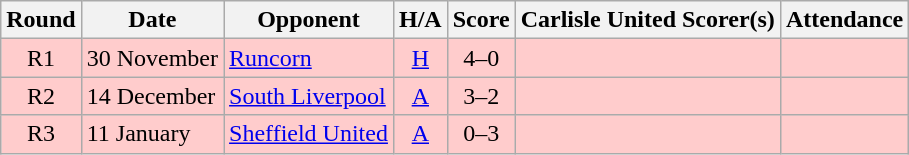<table class="wikitable" style="text-align:center">
<tr>
<th>Round</th>
<th>Date</th>
<th>Opponent</th>
<th>H/A</th>
<th>Score</th>
<th>Carlisle United Scorer(s)</th>
<th>Attendance</th>
</tr>
<tr bgcolor=#FFCCCC>
<td>R1</td>
<td align=left>30 November</td>
<td align=left><a href='#'>Runcorn</a></td>
<td><a href='#'>H</a></td>
<td>4–0</td>
<td align=left></td>
<td></td>
</tr>
<tr bgcolor=#FFCCCC>
<td>R2</td>
<td align=left>14 December</td>
<td align=left><a href='#'>South Liverpool</a></td>
<td><a href='#'>A</a></td>
<td>3–2</td>
<td align=left></td>
<td></td>
</tr>
<tr bgcolor=#FFCCCC>
<td>R3</td>
<td align=left>11 January</td>
<td align=left><a href='#'>Sheffield United</a></td>
<td><a href='#'>A</a></td>
<td>0–3</td>
<td align=left></td>
<td></td>
</tr>
</table>
